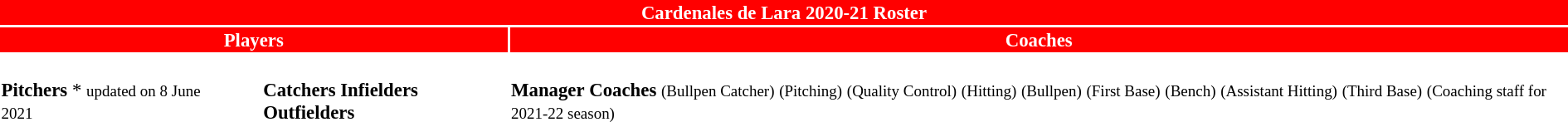<table class="toccolours" style="font-size: 95%;">
<tr>
<th colspan="10" style="background-color: red;color:white;text-align:center;">Cardenales de Lara 2020-21 Roster</th>
</tr>
<tr>
<th colspan="4" style="background-color: red; color: white">Players</th>
<th colspan="1" style="background-color: red; color: white">Coaches</th>
</tr>
<tr>
<td style="vertical-align:top;text-align:left;"><br><strong>Pitchers</strong>















*












<small><span></span> updated on 8 June 2021</small></td>
<td width="25px"></td>
<td style="vertical-align:top;text-align:left;"><br><strong>Catchers</strong>










<strong>Infielders</strong>

















<strong>Outfielders</strong>







</td>
<td style="vertical-align:top;text-align:left;"></td>
<td style="vertical-align:top;text-align:left;"><br><strong>Manager</strong>

<strong>Coaches</strong>
 <small>(Bullpen Catcher)</small>
 <small>(Pitching)</small>
 <small>(Quality Control)</small>
 <small>(Hitting)</small>
 <small>(Bullpen)</small>
 <small>(First Base)</small>
 <small>(Bench)</small>
 <small>(Assistant Hitting)</small>
 <small>(Third Base)</small>
<small>(Coaching staff for 2021-22 season)</small></td>
</tr>
</table>
